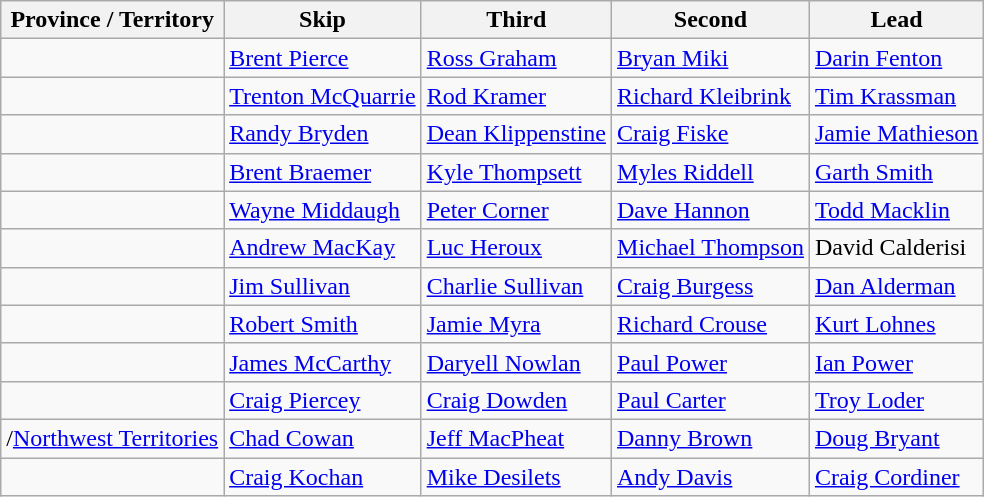<table class="wikitable">
<tr>
<th>Province / Territory</th>
<th>Skip</th>
<th>Third</th>
<th>Second</th>
<th>Lead</th>
</tr>
<tr>
<td></td>
<td><a href='#'>Brent Pierce</a></td>
<td><a href='#'>Ross Graham</a></td>
<td><a href='#'>Bryan Miki</a></td>
<td><a href='#'>Darin Fenton</a></td>
</tr>
<tr>
<td></td>
<td><a href='#'>Trenton McQuarrie</a></td>
<td><a href='#'>Rod Kramer</a></td>
<td><a href='#'>Richard Kleibrink</a></td>
<td><a href='#'>Tim Krassman</a></td>
</tr>
<tr>
<td></td>
<td><a href='#'>Randy Bryden</a></td>
<td><a href='#'>Dean Klippenstine</a></td>
<td><a href='#'>Craig Fiske</a></td>
<td><a href='#'>Jamie Mathieson</a></td>
</tr>
<tr>
<td></td>
<td><a href='#'>Brent Braemer</a></td>
<td><a href='#'>Kyle Thompsett</a></td>
<td><a href='#'>Myles Riddell</a></td>
<td><a href='#'>Garth Smith</a></td>
</tr>
<tr>
<td></td>
<td><a href='#'>Wayne Middaugh</a></td>
<td><a href='#'>Peter Corner</a></td>
<td><a href='#'>Dave Hannon</a></td>
<td><a href='#'>Todd Macklin</a></td>
</tr>
<tr>
<td></td>
<td><a href='#'>Andrew MacKay</a></td>
<td><a href='#'>Luc Heroux</a></td>
<td><a href='#'>Michael Thompson</a></td>
<td>David Calderisi</td>
</tr>
<tr>
<td></td>
<td><a href='#'>Jim Sullivan</a></td>
<td><a href='#'>Charlie Sullivan</a></td>
<td><a href='#'>Craig Burgess</a></td>
<td><a href='#'>Dan Alderman</a></td>
</tr>
<tr>
<td></td>
<td><a href='#'>Robert Smith</a></td>
<td><a href='#'>Jamie Myra</a></td>
<td><a href='#'>Richard Crouse</a></td>
<td><a href='#'>Kurt Lohnes</a></td>
</tr>
<tr>
<td></td>
<td><a href='#'>James McCarthy</a></td>
<td><a href='#'>Daryell Nowlan</a></td>
<td><a href='#'>Paul Power</a></td>
<td><a href='#'>Ian Power</a></td>
</tr>
<tr>
<td></td>
<td><a href='#'>Craig Piercey</a></td>
<td><a href='#'>Craig Dowden</a></td>
<td><a href='#'>Paul Carter</a></td>
<td><a href='#'>Troy Loder</a></td>
</tr>
<tr>
<td>/<a href='#'>Northwest Territories</a></td>
<td><a href='#'>Chad Cowan</a></td>
<td><a href='#'>Jeff MacPheat</a></td>
<td><a href='#'>Danny Brown</a></td>
<td><a href='#'>Doug Bryant</a></td>
</tr>
<tr>
<td></td>
<td><a href='#'>Craig Kochan</a></td>
<td><a href='#'>Mike Desilets</a></td>
<td><a href='#'>Andy Davis</a></td>
<td><a href='#'>Craig Cordiner</a></td>
</tr>
</table>
